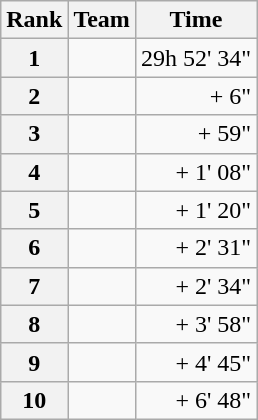<table class="wikitable">
<tr>
<th scope="col">Rank</th>
<th scope="col">Team</th>
<th scope="col">Time</th>
</tr>
<tr>
<th scope="row">1</th>
<td> </td>
<td align="right">29h 52' 34"</td>
</tr>
<tr>
<th scope="row">2</th>
<td> </td>
<td align="right">+ 6"</td>
</tr>
<tr>
<th scope="row">3</th>
<td> </td>
<td align="right">+ 59"</td>
</tr>
<tr>
<th scope="row">4</th>
<td> </td>
<td align="right">+ 1' 08"</td>
</tr>
<tr>
<th scope="row">5</th>
<td> </td>
<td align="right">+ 1' 20"</td>
</tr>
<tr>
<th scope="row">6</th>
<td> </td>
<td align="right">+ 2' 31"</td>
</tr>
<tr>
<th scope="row">7</th>
<td> </td>
<td align="right">+ 2' 34"</td>
</tr>
<tr>
<th scope="row">8</th>
<td> </td>
<td align="right">+ 3' 58"</td>
</tr>
<tr>
<th scope="row">9</th>
<td> </td>
<td align="right">+ 4' 45"</td>
</tr>
<tr>
<th scope="row">10</th>
<td> </td>
<td align="right">+ 6' 48"</td>
</tr>
</table>
